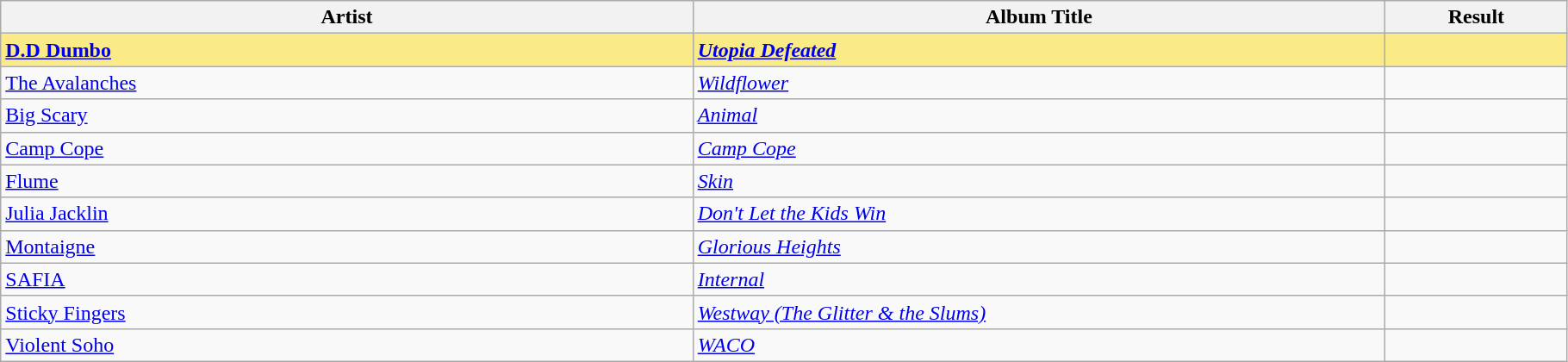<table class="sortable wikitable">
<tr>
<th width="19%">Artist</th>
<th width="19%">Album Title</th>
<th width="5%">Result</th>
</tr>
<tr style="background:#FAEB86">
<td><strong><a href='#'>D.D Dumbo</a></strong></td>
<td><strong><em><a href='#'>Utopia Defeated</a></em></strong></td>
<td></td>
</tr>
<tr>
<td><a href='#'>The Avalanches</a></td>
<td><em><a href='#'>Wildflower</a></em></td>
<td></td>
</tr>
<tr>
<td><a href='#'>Big Scary</a></td>
<td><em><a href='#'>Animal</a></em></td>
<td></td>
</tr>
<tr>
<td><a href='#'>Camp Cope</a></td>
<td><em><a href='#'>Camp Cope</a></em></td>
<td></td>
</tr>
<tr>
<td><a href='#'>Flume</a></td>
<td><em><a href='#'>Skin</a></em></td>
<td></td>
</tr>
<tr>
<td><a href='#'>Julia Jacklin</a></td>
<td><em><a href='#'>Don't Let the Kids Win</a></em></td>
<td></td>
</tr>
<tr>
<td><a href='#'>Montaigne</a></td>
<td><em><a href='#'>Glorious Heights</a></em></td>
<td></td>
</tr>
<tr>
<td><a href='#'>SAFIA</a></td>
<td><em><a href='#'>Internal</a></em></td>
<td></td>
</tr>
<tr>
<td><a href='#'>Sticky Fingers</a></td>
<td><em><a href='#'>Westway (The Glitter & the Slums)</a></em></td>
<td></td>
</tr>
<tr>
<td><a href='#'>Violent Soho</a></td>
<td><em><a href='#'>WACO</a></em></td>
<td></td>
</tr>
</table>
